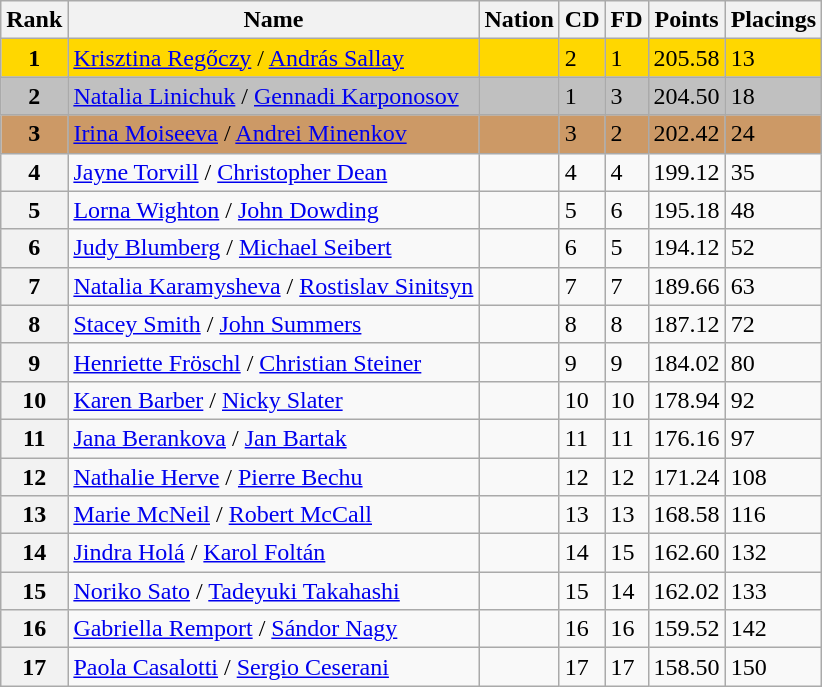<table class="wikitable">
<tr>
<th>Rank</th>
<th>Name</th>
<th>Nation</th>
<th>CD</th>
<th>FD</th>
<th>Points</th>
<th>Placings</th>
</tr>
<tr bgcolor=gold>
<td align=center><strong>1</strong></td>
<td><a href='#'>Krisztina Regőczy</a> / <a href='#'>András Sallay</a></td>
<td></td>
<td>2</td>
<td>1</td>
<td>205.58</td>
<td>13</td>
</tr>
<tr bgcolor=silver>
<td align=center><strong>2</strong></td>
<td><a href='#'>Natalia Linichuk</a> / <a href='#'>Gennadi Karponosov</a></td>
<td></td>
<td>1</td>
<td>3</td>
<td>204.50</td>
<td>18</td>
</tr>
<tr bgcolor=cc9966>
<td align=center><strong>3</strong></td>
<td><a href='#'>Irina Moiseeva</a> / <a href='#'>Andrei Minenkov</a></td>
<td></td>
<td>3</td>
<td>2</td>
<td>202.42</td>
<td>24</td>
</tr>
<tr>
<th>4</th>
<td><a href='#'>Jayne Torvill</a> / <a href='#'>Christopher Dean</a></td>
<td></td>
<td>4</td>
<td>4</td>
<td>199.12</td>
<td>35</td>
</tr>
<tr>
<th>5</th>
<td><a href='#'>Lorna Wighton</a> / <a href='#'>John Dowding</a></td>
<td></td>
<td>5</td>
<td>6</td>
<td>195.18</td>
<td>48</td>
</tr>
<tr>
<th>6</th>
<td><a href='#'>Judy Blumberg</a> / <a href='#'>Michael Seibert</a></td>
<td></td>
<td>6</td>
<td>5</td>
<td>194.12</td>
<td>52</td>
</tr>
<tr>
<th>7</th>
<td><a href='#'>Natalia Karamysheva</a> / <a href='#'>Rostislav Sinitsyn</a></td>
<td></td>
<td>7</td>
<td>7</td>
<td>189.66</td>
<td>63</td>
</tr>
<tr>
<th>8</th>
<td><a href='#'>Stacey Smith</a> / <a href='#'>John Summers</a></td>
<td></td>
<td>8</td>
<td>8</td>
<td>187.12</td>
<td>72</td>
</tr>
<tr>
<th>9</th>
<td><a href='#'>Henriette Fröschl</a> / <a href='#'>Christian Steiner</a></td>
<td></td>
<td>9</td>
<td>9</td>
<td>184.02</td>
<td>80</td>
</tr>
<tr>
<th>10</th>
<td><a href='#'>Karen Barber</a> / <a href='#'>Nicky Slater</a></td>
<td></td>
<td>10</td>
<td>10</td>
<td>178.94</td>
<td>92</td>
</tr>
<tr>
<th>11</th>
<td><a href='#'>Jana Berankova</a> / <a href='#'>Jan Bartak</a></td>
<td></td>
<td>11</td>
<td>11</td>
<td>176.16</td>
<td>97</td>
</tr>
<tr>
<th>12</th>
<td><a href='#'>Nathalie Herve</a> / <a href='#'>Pierre Bechu</a></td>
<td></td>
<td>12</td>
<td>12</td>
<td>171.24</td>
<td>108</td>
</tr>
<tr>
<th>13</th>
<td><a href='#'>Marie McNeil</a> / <a href='#'>Robert McCall</a></td>
<td></td>
<td>13</td>
<td>13</td>
<td>168.58</td>
<td>116</td>
</tr>
<tr>
<th>14</th>
<td><a href='#'>Jindra Holá</a> / <a href='#'>Karol Foltán</a></td>
<td></td>
<td>14</td>
<td>15</td>
<td>162.60</td>
<td>132</td>
</tr>
<tr>
<th>15</th>
<td><a href='#'>Noriko Sato</a> / <a href='#'>Tadeyuki Takahashi</a></td>
<td></td>
<td>15</td>
<td>14</td>
<td>162.02</td>
<td>133</td>
</tr>
<tr>
<th>16</th>
<td><a href='#'>Gabriella Remport</a> / <a href='#'>Sándor Nagy</a></td>
<td></td>
<td>16</td>
<td>16</td>
<td>159.52</td>
<td>142</td>
</tr>
<tr>
<th>17</th>
<td><a href='#'>Paola Casalotti</a> / <a href='#'>Sergio Ceserani</a></td>
<td></td>
<td>17</td>
<td>17</td>
<td>158.50</td>
<td>150</td>
</tr>
</table>
